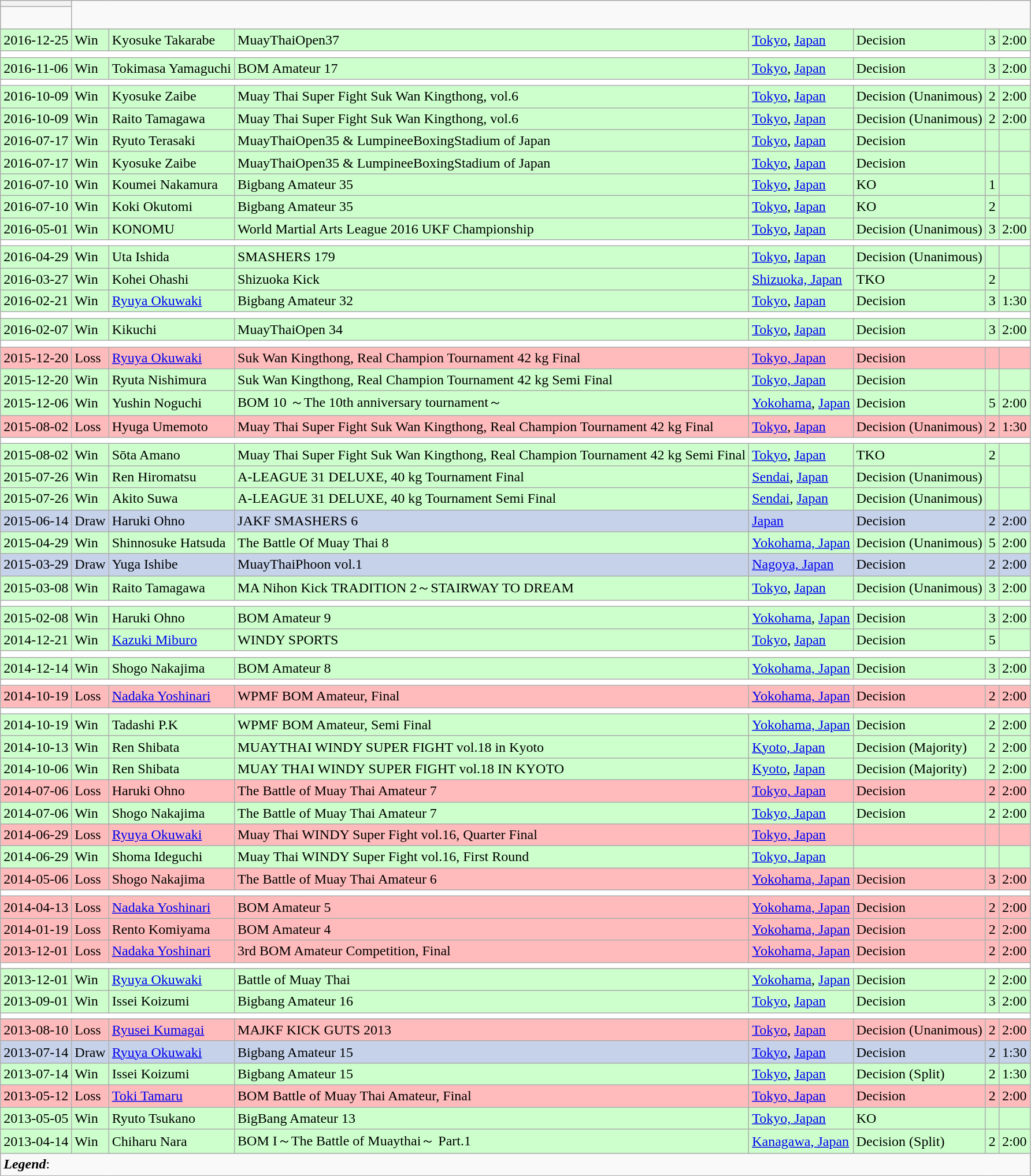<table class="wikitable mw-collapsible mw-collapsed">
<tr>
<th></th>
</tr>
<tr>
<td><br></td>
</tr>
<tr style="background:#cfc;">
<td>2016-12-25</td>
<td>Win</td>
<td align=left> Kyosuke Takarabe</td>
<td>MuayThaiOpen37</td>
<td><a href='#'>Tokyo</a>, <a href='#'>Japan</a></td>
<td>Decision</td>
<td>3</td>
<td>2:00</td>
</tr>
<tr>
<th style=background:white colspan=9></th>
</tr>
<tr style="background:#cfc;">
<td>2016-11-06</td>
<td>Win</td>
<td align=left> Tokimasa Yamaguchi</td>
<td>BOM Amateur 17</td>
<td><a href='#'>Tokyo</a>, <a href='#'>Japan</a></td>
<td>Decision</td>
<td>3</td>
<td>2:00</td>
</tr>
<tr>
<th style=background:white colspan=9></th>
</tr>
<tr style="background:#cfc;">
<td>2016-10-09</td>
<td>Win</td>
<td align=left> Kyosuke Zaibe</td>
<td>Muay Thai Super Fight Suk Wan Kingthong, vol.6</td>
<td><a href='#'>Tokyo</a>, <a href='#'>Japan</a></td>
<td>Decision (Unanimous)</td>
<td>2</td>
<td>2:00</td>
</tr>
<tr style="background:#cfc;">
<td>2016-10-09</td>
<td>Win</td>
<td align=left> Raito Tamagawa</td>
<td>Muay Thai Super Fight Suk Wan Kingthong, vol.6</td>
<td><a href='#'>Tokyo</a>, <a href='#'>Japan</a></td>
<td>Decision (Unanimous)</td>
<td>2</td>
<td>2:00</td>
</tr>
<tr style="background:#cfc;">
<td>2016-07-17</td>
<td>Win</td>
<td align=left> Ryuto Terasaki</td>
<td>MuayThaiOpen35 & LumpineeBoxingStadium of Japan</td>
<td><a href='#'>Tokyo</a>, <a href='#'>Japan</a></td>
<td>Decision</td>
<td></td>
<td></td>
</tr>
<tr style="background:#cfc;">
<td>2016-07-17</td>
<td>Win</td>
<td align=left> Kyosuke Zaibe</td>
<td>MuayThaiOpen35 & LumpineeBoxingStadium of Japan</td>
<td><a href='#'>Tokyo</a>, <a href='#'>Japan</a></td>
<td>Decision</td>
<td></td>
<td></td>
</tr>
<tr style="background:#cfc;">
<td>2016-07-10</td>
<td>Win</td>
<td align=left> Koumei Nakamura</td>
<td>Bigbang Amateur 35</td>
<td><a href='#'>Tokyo</a>, <a href='#'>Japan</a></td>
<td>KO</td>
<td>1</td>
<td></td>
</tr>
<tr style="background:#cfc;">
<td>2016-07-10</td>
<td>Win</td>
<td align=left> Koki Okutomi</td>
<td>Bigbang Amateur 35</td>
<td><a href='#'>Tokyo</a>, <a href='#'>Japan</a></td>
<td>KO</td>
<td>2</td>
<td></td>
</tr>
<tr style="background:#cfc;">
<td>2016-05-01</td>
<td>Win</td>
<td align=left> KONOMU</td>
<td>World Martial Arts League 2016 UKF Championship</td>
<td><a href='#'>Tokyo</a>, <a href='#'>Japan</a></td>
<td>Decision (Unanimous)</td>
<td>3</td>
<td>2:00</td>
</tr>
<tr>
<th style=background:white colspan=9></th>
</tr>
<tr style="background:#cfc;">
<td>2016-04-29</td>
<td>Win</td>
<td align=left> Uta Ishida</td>
<td>SMASHERS 179</td>
<td><a href='#'>Tokyo</a>, <a href='#'>Japan</a></td>
<td>Decision (Unanimous)</td>
<td></td>
<td></td>
</tr>
<tr style="background:#cfc;">
<td>2016-03-27</td>
<td>Win</td>
<td align=left> Kohei Ohashi</td>
<td>Shizuoka Kick</td>
<td><a href='#'>Shizuoka, Japan</a></td>
<td>TKO</td>
<td>2</td>
<td></td>
</tr>
<tr style="background:#cfc;">
<td>2016-02-21</td>
<td>Win</td>
<td align=left> <a href='#'>Ryuya Okuwaki</a></td>
<td>Bigbang Amateur 32</td>
<td><a href='#'>Tokyo</a>, <a href='#'>Japan</a></td>
<td>Decision</td>
<td>3</td>
<td>1:30</td>
</tr>
<tr>
<th style=background:white colspan=9></th>
</tr>
<tr style="background:#cfc;">
<td>2016-02-07</td>
<td>Win</td>
<td align=left> Kikuchi</td>
<td>MuayThaiOpen 34</td>
<td><a href='#'>Tokyo</a>, <a href='#'>Japan</a></td>
<td>Decision</td>
<td>3</td>
<td>2:00</td>
</tr>
<tr>
<th style=background:white colspan=9></th>
</tr>
<tr style="background:#fbb;">
<td>2015-12-20</td>
<td>Loss</td>
<td align=left> <a href='#'>Ryuya Okuwaki</a></td>
<td>Suk Wan Kingthong, Real Champion Tournament 42 kg Final</td>
<td><a href='#'>Tokyo, Japan</a></td>
<td>Decision</td>
<td></td>
<td></td>
</tr>
<tr style="background:#cfc;">
<td>2015-12-20</td>
<td>Win</td>
<td align=left> Ryuta Nishimura</td>
<td>Suk Wan Kingthong, Real Champion Tournament 42 kg Semi Final</td>
<td><a href='#'>Tokyo, Japan</a></td>
<td>Decision</td>
<td></td>
<td></td>
</tr>
<tr style="background:#cfc;">
<td>2015-12-06</td>
<td>Win</td>
<td align=left> Yushin Noguchi</td>
<td>BOM 10 ～The 10th anniversary tournament～</td>
<td><a href='#'>Yokohama</a>, <a href='#'>Japan</a></td>
<td>Decision</td>
<td>5</td>
<td>2:00</td>
</tr>
<tr style="background:#fbb;">
<td>2015-08-02</td>
<td>Loss</td>
<td align=left> Hyuga Umemoto</td>
<td>Muay Thai Super Fight Suk Wan Kingthong, Real Champion Tournament 42 kg Final</td>
<td><a href='#'>Tokyo</a>, <a href='#'>Japan</a></td>
<td>Decision (Unanimous)</td>
<td>2</td>
<td>1:30</td>
</tr>
<tr>
<th style=background:white colspan=9></th>
</tr>
<tr style="background:#cfc;">
<td>2015-08-02</td>
<td>Win</td>
<td align=left> Sōta Amano</td>
<td>Muay Thai Super Fight Suk Wan Kingthong, Real Champion Tournament 42 kg Semi Final</td>
<td><a href='#'>Tokyo</a>, <a href='#'>Japan</a></td>
<td>TKO</td>
<td>2</td>
<td></td>
</tr>
<tr style="background:#cfc;">
<td>2015-07-26</td>
<td>Win</td>
<td align=left> Ren Hiromatsu</td>
<td>A-LEAGUE 31 DELUXE, 40 kg Tournament Final</td>
<td><a href='#'>Sendai</a>, <a href='#'>Japan</a></td>
<td>Decision (Unanimous)</td>
<td></td>
<td></td>
</tr>
<tr style="background:#cfc;">
<td>2015-07-26</td>
<td>Win</td>
<td align=left> Akito Suwa</td>
<td>A-LEAGUE 31 DELUXE, 40 kg Tournament Semi Final</td>
<td><a href='#'>Sendai</a>, <a href='#'>Japan</a></td>
<td>Decision (Unanimous)</td>
<td></td>
<td></td>
</tr>
<tr style="background:#c5d2ea;">
<td>2015-06-14</td>
<td>Draw</td>
<td align=left> Haruki Ohno</td>
<td>JAKF SMASHERS 6</td>
<td><a href='#'>Japan</a></td>
<td>Decision</td>
<td>2</td>
<td>2:00</td>
</tr>
<tr style="background:#cfc;">
<td>2015-04-29</td>
<td>Win</td>
<td align=left> Shinnosuke Hatsuda</td>
<td>The Battle Of Muay Thai 8</td>
<td><a href='#'>Yokohama, Japan</a></td>
<td>Decision (Unanimous)</td>
<td>5</td>
<td>2:00</td>
</tr>
<tr style="background:#c5d2ea;">
<td>2015-03-29</td>
<td>Draw</td>
<td align=left> Yuga Ishibe</td>
<td>MuayThaiPhoon vol.1</td>
<td><a href='#'>Nagoya, Japan</a></td>
<td>Decision</td>
<td>2</td>
<td>2:00</td>
</tr>
<tr style="background:#cfc;">
<td>2015-03-08</td>
<td>Win</td>
<td align=left> Raito Tamagawa</td>
<td>MA Nihon Kick TRADITION 2～STAIRWAY TO DREAM</td>
<td><a href='#'>Tokyo</a>, <a href='#'>Japan</a></td>
<td>Decision (Unanimous)</td>
<td>3</td>
<td>2:00</td>
</tr>
<tr>
<th style=background:white colspan=9></th>
</tr>
<tr style="background:#cfc;">
<td>2015-02-08</td>
<td>Win</td>
<td align=left> Haruki Ohno</td>
<td>BOM Amateur 9</td>
<td><a href='#'>Yokohama</a>, <a href='#'>Japan</a></td>
<td>Decision</td>
<td>3</td>
<td>2:00</td>
</tr>
<tr style="background:#cfc;">
<td>2014-12-21</td>
<td>Win</td>
<td align=left> <a href='#'>Kazuki Miburo</a></td>
<td>WINDY SPORTS</td>
<td><a href='#'>Tokyo</a>, <a href='#'>Japan</a></td>
<td>Decision</td>
<td>5</td>
<td></td>
</tr>
<tr>
<th style=background:white colspan=9></th>
</tr>
<tr style="background:#cfc;">
<td>2014-12-14</td>
<td>Win</td>
<td align=left> Shogo Nakajima</td>
<td>BOM Amateur 8</td>
<td><a href='#'>Yokohama, Japan</a></td>
<td>Decision</td>
<td>3</td>
<td>2:00</td>
</tr>
<tr>
<th style=background:white colspan=9></th>
</tr>
<tr style="background:#fbb;">
<td>2014-10-19</td>
<td>Loss</td>
<td align=left> <a href='#'>Nadaka Yoshinari</a></td>
<td>WPMF BOM Amateur, Final</td>
<td><a href='#'>Yokohama, Japan</a></td>
<td>Decision</td>
<td>2</td>
<td>2:00</td>
</tr>
<tr>
<th style=background:white colspan=9></th>
</tr>
<tr style="background:#cfc;">
<td>2014-10-19</td>
<td>Win</td>
<td align=left> Tadashi P.K</td>
<td>WPMF BOM Amateur, Semi Final</td>
<td><a href='#'>Yokohama, Japan</a></td>
<td>Decision</td>
<td>2</td>
<td>2:00</td>
</tr>
<tr style="background:#cfc;">
<td>2014-10-13</td>
<td>Win</td>
<td align=left> Ren Shibata</td>
<td>MUAYTHAI WINDY SUPER FIGHT vol.18 in Kyoto</td>
<td><a href='#'>Kyoto, Japan</a></td>
<td>Decision (Majority)</td>
<td>2</td>
<td>2:00</td>
</tr>
<tr style="background:#cfc;">
<td>2014-10-06</td>
<td>Win</td>
<td align=left> Ren Shibata</td>
<td>MUAY THAI WINDY SUPER FIGHT vol.18 IN KYOTO</td>
<td><a href='#'>Kyoto</a>, <a href='#'>Japan</a></td>
<td>Decision (Majority)</td>
<td>2</td>
<td>2:00</td>
</tr>
<tr style="background:#fbb;">
<td>2014-07-06</td>
<td>Loss</td>
<td align=left> Haruki Ohno</td>
<td>The Battle of Muay Thai Amateur 7</td>
<td><a href='#'>Tokyo, Japan</a></td>
<td>Decision</td>
<td>2</td>
<td>2:00</td>
</tr>
<tr style="background:#cfc;">
<td>2014-07-06</td>
<td>Win</td>
<td align=left> Shogo Nakajima</td>
<td>The Battle of Muay Thai Amateur 7</td>
<td><a href='#'>Tokyo, Japan</a></td>
<td>Decision</td>
<td>2</td>
<td>2:00</td>
</tr>
<tr style="background:#fbb;">
<td>2014-06-29</td>
<td>Loss</td>
<td align="left"> <a href='#'>Ryuya Okuwaki</a></td>
<td>Muay Thai WINDY Super Fight vol.16, Quarter Final</td>
<td><a href='#'>Tokyo, Japan</a></td>
<td></td>
<td></td>
<td></td>
</tr>
<tr style="background:#cfc;">
<td>2014-06-29</td>
<td>Win</td>
<td align="left"> Shoma Ideguchi</td>
<td>Muay Thai WINDY Super Fight vol.16, First Round</td>
<td><a href='#'>Tokyo, Japan</a></td>
<td></td>
<td></td>
<td></td>
</tr>
<tr style="background:#fbb;">
<td>2014-05-06</td>
<td>Loss</td>
<td align=left> Shogo Nakajima</td>
<td>The Battle of Muay Thai Amateur 6</td>
<td><a href='#'>Yokohama, Japan</a></td>
<td>Decision</td>
<td>3</td>
<td>2:00</td>
</tr>
<tr>
<th style=background:white colspan=9></th>
</tr>
<tr style="background:#fbb;">
<td>2014-04-13</td>
<td>Loss</td>
<td align=left> <a href='#'>Nadaka Yoshinari</a></td>
<td>BOM Amateur 5</td>
<td><a href='#'>Yokohama, Japan</a></td>
<td>Decision</td>
<td>2</td>
<td>2:00</td>
</tr>
<tr style="background:#fbb;">
<td>2014-01-19</td>
<td>Loss</td>
<td align=left> Rento Komiyama</td>
<td>BOM Amateur 4</td>
<td><a href='#'>Yokohama, Japan</a></td>
<td>Decision</td>
<td>2</td>
<td>2:00</td>
</tr>
<tr style="background:#fbb;">
<td>2013-12-01</td>
<td>Loss</td>
<td align=left> <a href='#'>Nadaka Yoshinari</a></td>
<td>3rd BOM Amateur Competition, Final</td>
<td><a href='#'>Yokohama, Japan</a></td>
<td>Decision</td>
<td>2</td>
<td>2:00</td>
</tr>
<tr>
<th style=background:white colspan=9></th>
</tr>
<tr>
</tr>
<tr style="background:#cfc;">
<td>2013-12-01</td>
<td>Win</td>
<td align=left> <a href='#'>Ryuya Okuwaki</a></td>
<td>Battle of Muay Thai</td>
<td><a href='#'>Yokohama</a>, <a href='#'>Japan</a></td>
<td>Decision</td>
<td>2</td>
<td>2:00</td>
</tr>
<tr style="background:#cfc;">
<td>2013-09-01</td>
<td>Win</td>
<td align=left> Issei Koizumi</td>
<td>Bigbang Amateur 16</td>
<td><a href='#'>Tokyo</a>, <a href='#'>Japan</a></td>
<td>Decision</td>
<td>3</td>
<td>2:00</td>
</tr>
<tr>
<th style=background:white colspan=9></th>
</tr>
<tr>
</tr>
<tr style="background:#fbb;">
<td>2013-08-10</td>
<td>Loss</td>
<td align=left> <a href='#'>Ryusei Kumagai</a></td>
<td>MAJKF KICK GUTS 2013</td>
<td><a href='#'>Tokyo</a>, <a href='#'>Japan</a></td>
<td>Decision (Unanimous)</td>
<td>2</td>
<td>2:00</td>
</tr>
<tr style="background:#c5d2ea;">
<td>2013-07-14</td>
<td>Draw</td>
<td align=left> <a href='#'>Ryuya Okuwaki</a></td>
<td>Bigbang Amateur 15</td>
<td><a href='#'>Tokyo</a>, <a href='#'>Japan</a></td>
<td>Decision</td>
<td>2</td>
<td>1:30</td>
</tr>
<tr style="background:#cfc;">
<td>2013-07-14</td>
<td>Win</td>
<td align=left> Issei Koizumi</td>
<td>Bigbang Amateur 15</td>
<td><a href='#'>Tokyo</a>, <a href='#'>Japan</a></td>
<td>Decision (Split)</td>
<td>2</td>
<td>1:30</td>
</tr>
<tr style="background:#fbb;">
<td>2013-05-12</td>
<td>Loss</td>
<td align=left> <a href='#'>Toki Tamaru</a></td>
<td>BOM Battle of Muay Thai Amateur, Final</td>
<td><a href='#'>Tokyo, Japan</a></td>
<td>Decision</td>
<td>2</td>
<td>2:00</td>
</tr>
<tr style="background:#cfc;">
<td>2013-05-05</td>
<td>Win</td>
<td align=left> Ryuto Tsukano</td>
<td>BigBang Amateur 13</td>
<td><a href='#'>Tokyo, Japan</a></td>
<td>KO</td>
<td></td>
<td></td>
</tr>
<tr style="background:#cfc;">
<td>2013-04-14</td>
<td>Win</td>
<td align=left> Chiharu Nara</td>
<td>BOM I～The Battle of Muaythai～ Part.1</td>
<td><a href='#'>Kanagawa, Japan</a></td>
<td>Decision (Split)</td>
<td>2</td>
<td>2:00</td>
</tr>
<tr>
<td colspan=9><strong><em>Legend</em></strong>:    <br></td>
</tr>
</table>
